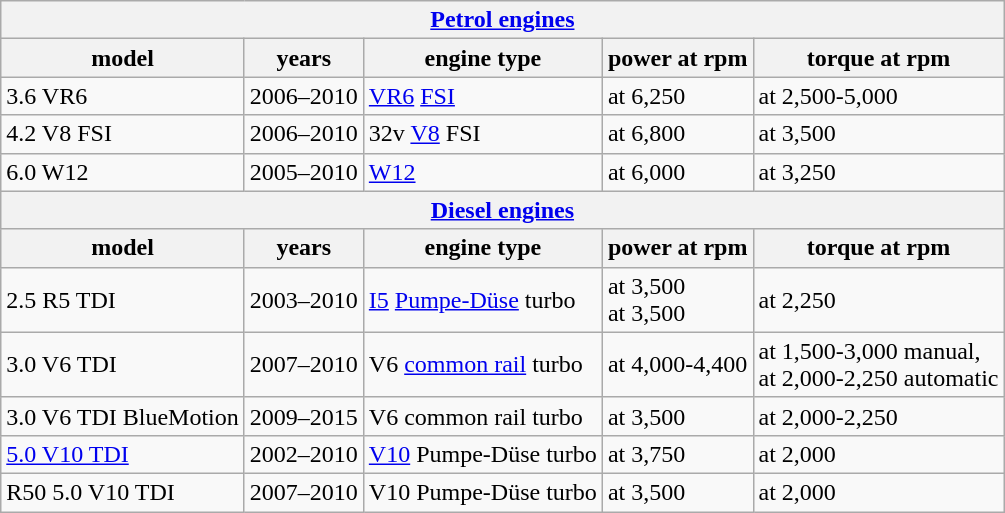<table class="wikitable">
<tr>
<th colspan=6><a href='#'>Petrol engines</a></th>
</tr>
<tr>
<th>model</th>
<th>years</th>
<th>engine type</th>
<th>power at rpm</th>
<th>torque at rpm</th>
</tr>
<tr>
<td>3.6 VR6</td>
<td>2006–2010</td>
<td> <a href='#'>VR6</a> <a href='#'>FSI</a></td>
<td> at 6,250</td>
<td> at 2,500-5,000</td>
</tr>
<tr>
<td>4.2 V8 FSI</td>
<td>2006–2010</td>
<td> 32v <a href='#'>V8</a> FSI</td>
<td> at 6,800</td>
<td> at 3,500</td>
</tr>
<tr>
<td>6.0 W12</td>
<td>2005–2010</td>
<td> <a href='#'>W12</a></td>
<td> at 6,000</td>
<td> at 3,250</td>
</tr>
<tr>
<th colspan=6><a href='#'>Diesel engines</a></th>
</tr>
<tr>
<th>model</th>
<th>years</th>
<th>engine type</th>
<th>power at rpm</th>
<th>torque at rpm</th>
</tr>
<tr>
<td>2.5 R5 TDI</td>
<td>2003–2010</td>
<td> <a href='#'>I5</a> <a href='#'>Pumpe-Düse</a> turbo</td>
<td> at 3,500<br> at 3,500</td>
<td> at 2,250</td>
</tr>
<tr>
<td>3.0 V6 TDI</td>
<td>2007–2010</td>
<td> V6 <a href='#'>common rail</a> turbo</td>
<td> at 4,000-4,400</td>
<td> at 1,500-3,000 manual,<br> at 2,000-2,250 automatic</td>
</tr>
<tr>
<td>3.0 V6 TDI BlueMotion</td>
<td>2009–2015</td>
<td> V6 common rail turbo</td>
<td> at 3,500</td>
<td> at 2,000-2,250</td>
</tr>
<tr>
<td><a href='#'>5.0 V10 TDI</a></td>
<td>2002–2010</td>
<td> <a href='#'>V10</a> Pumpe-Düse turbo</td>
<td> at 3,750</td>
<td> at 2,000</td>
</tr>
<tr>
<td>R50 5.0 V10 TDI</td>
<td>2007–2010</td>
<td> V10 Pumpe-Düse turbo</td>
<td> at 3,500</td>
<td> at 2,000</td>
</tr>
</table>
